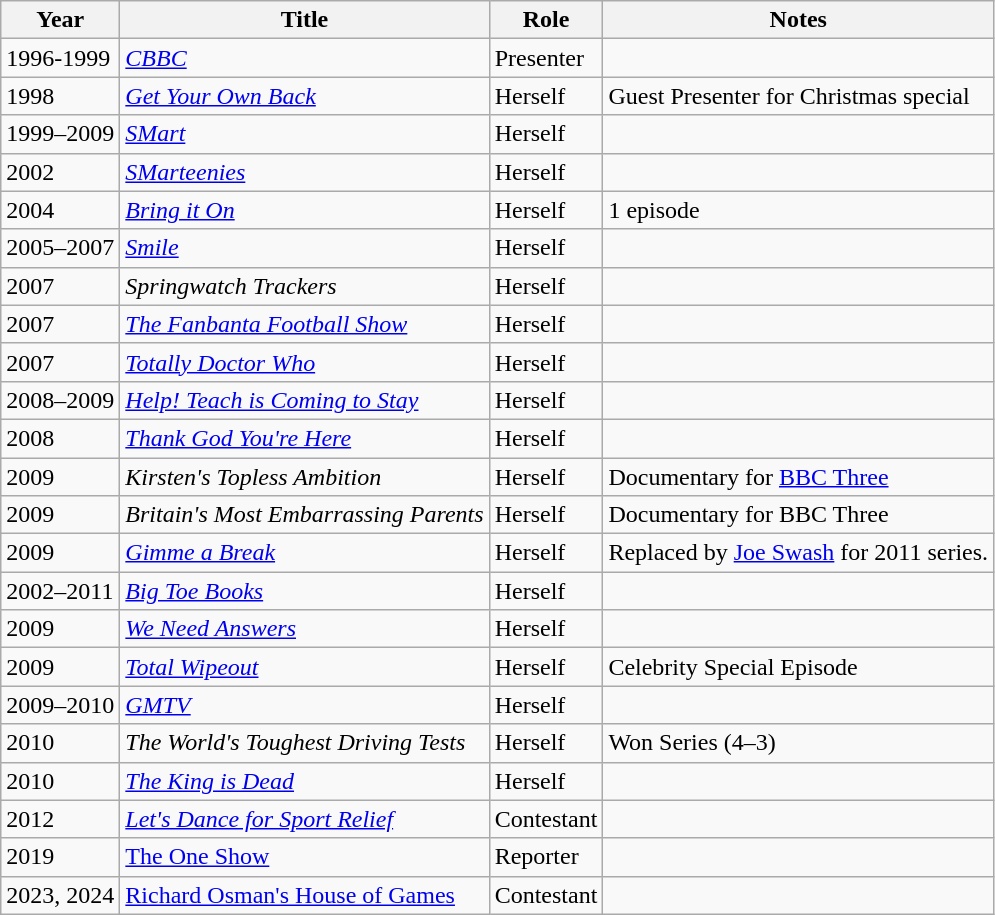<table class="wikitable">
<tr>
<th>Year</th>
<th>Title</th>
<th>Role</th>
<th>Notes</th>
</tr>
<tr>
<td>1996-1999</td>
<td><em><a href='#'>CBBC</a></em></td>
<td>Presenter</td>
<td></td>
</tr>
<tr>
<td>1998</td>
<td><em><a href='#'>Get Your Own Back</a></em></td>
<td>Herself</td>
<td>Guest Presenter for Christmas special</td>
</tr>
<tr>
<td>1999–2009</td>
<td><em><a href='#'>SMart</a></em></td>
<td>Herself</td>
<td></td>
</tr>
<tr>
<td>2002</td>
<td><em><a href='#'>SMarteenies</a></em></td>
<td>Herself</td>
<td></td>
</tr>
<tr>
<td>2004</td>
<td><em><a href='#'>Bring it On</a></em></td>
<td>Herself</td>
<td>1 episode</td>
</tr>
<tr>
<td>2005–2007</td>
<td><em><a href='#'>Smile</a></em></td>
<td>Herself</td>
<td></td>
</tr>
<tr>
<td>2007</td>
<td><em>Springwatch Trackers</em></td>
<td>Herself</td>
<td></td>
</tr>
<tr>
<td>2007</td>
<td><em><a href='#'>The Fanbanta Football Show</a></em></td>
<td>Herself</td>
<td></td>
</tr>
<tr>
<td>2007</td>
<td><em><a href='#'>Totally Doctor Who</a></em></td>
<td>Herself</td>
<td></td>
</tr>
<tr>
<td>2008–2009</td>
<td><em><a href='#'>Help! Teach is Coming to Stay</a></em></td>
<td>Herself</td>
<td></td>
</tr>
<tr>
<td>2008</td>
<td><em><a href='#'>Thank God You're Here</a></em></td>
<td>Herself</td>
<td></td>
</tr>
<tr>
<td>2009</td>
<td><em>Kirsten's Topless Ambition</em></td>
<td>Herself</td>
<td>Documentary for <a href='#'>BBC Three</a></td>
</tr>
<tr>
<td>2009</td>
<td><em>Britain's Most Embarrassing Parents</em></td>
<td>Herself</td>
<td>Documentary for BBC Three</td>
</tr>
<tr>
<td>2009</td>
<td><em><a href='#'>Gimme a Break</a></em></td>
<td>Herself</td>
<td>Replaced by <a href='#'>Joe Swash</a> for 2011 series.</td>
</tr>
<tr>
<td>2002–2011</td>
<td><em><a href='#'>Big Toe Books</a></em></td>
<td>Herself</td>
<td></td>
</tr>
<tr>
<td>2009</td>
<td><em><a href='#'>We Need Answers</a></em></td>
<td>Herself</td>
<td></td>
</tr>
<tr>
<td>2009</td>
<td><em><a href='#'>Total Wipeout</a></em></td>
<td>Herself</td>
<td>Celebrity Special Episode</td>
</tr>
<tr>
<td>2009–2010</td>
<td><em><a href='#'>GMTV</a></em></td>
<td>Herself</td>
<td></td>
</tr>
<tr>
<td>2010</td>
<td><em>The World's Toughest Driving Tests</em></td>
<td>Herself</td>
<td>Won Series (4–3)</td>
</tr>
<tr>
<td>2010</td>
<td><em><a href='#'>The King is Dead</a></em></td>
<td>Herself</td>
<td></td>
</tr>
<tr>
<td>2012</td>
<td><em><a href='#'>Let's Dance for Sport Relief</a></em></td>
<td>Contestant</td>
<td></td>
</tr>
<tr>
<td>2019</td>
<td><a href='#'>The One Show</a></td>
<td>Reporter</td>
<td></td>
</tr>
<tr>
<td>2023, 2024</td>
<td><a href='#'>Richard Osman's House of Games</a></td>
<td>Contestant</td>
<td></td>
</tr>
</table>
